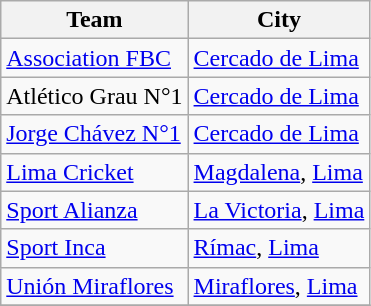<table class="wikitable sortable">
<tr>
<th>Team</th>
<th>City</th>
</tr>
<tr>
<td><a href='#'>Association FBC</a></td>
<td><a href='#'>Cercado de Lima</a></td>
</tr>
<tr>
<td>Atlético Grau N°1</td>
<td><a href='#'>Cercado de Lima</a></td>
</tr>
<tr>
<td><a href='#'>Jorge Chávez N°1</a></td>
<td><a href='#'>Cercado de Lima</a></td>
</tr>
<tr>
<td><a href='#'>Lima Cricket</a></td>
<td><a href='#'>Magdalena</a>, <a href='#'>Lima</a></td>
</tr>
<tr>
<td><a href='#'>Sport Alianza</a></td>
<td><a href='#'>La Victoria</a>, <a href='#'>Lima</a></td>
</tr>
<tr>
<td><a href='#'>Sport Inca</a></td>
<td><a href='#'>Rímac</a>, <a href='#'>Lima</a></td>
</tr>
<tr>
<td><a href='#'>Unión Miraflores</a></td>
<td><a href='#'>Miraflores</a>, <a href='#'>Lima</a></td>
</tr>
<tr>
</tr>
</table>
